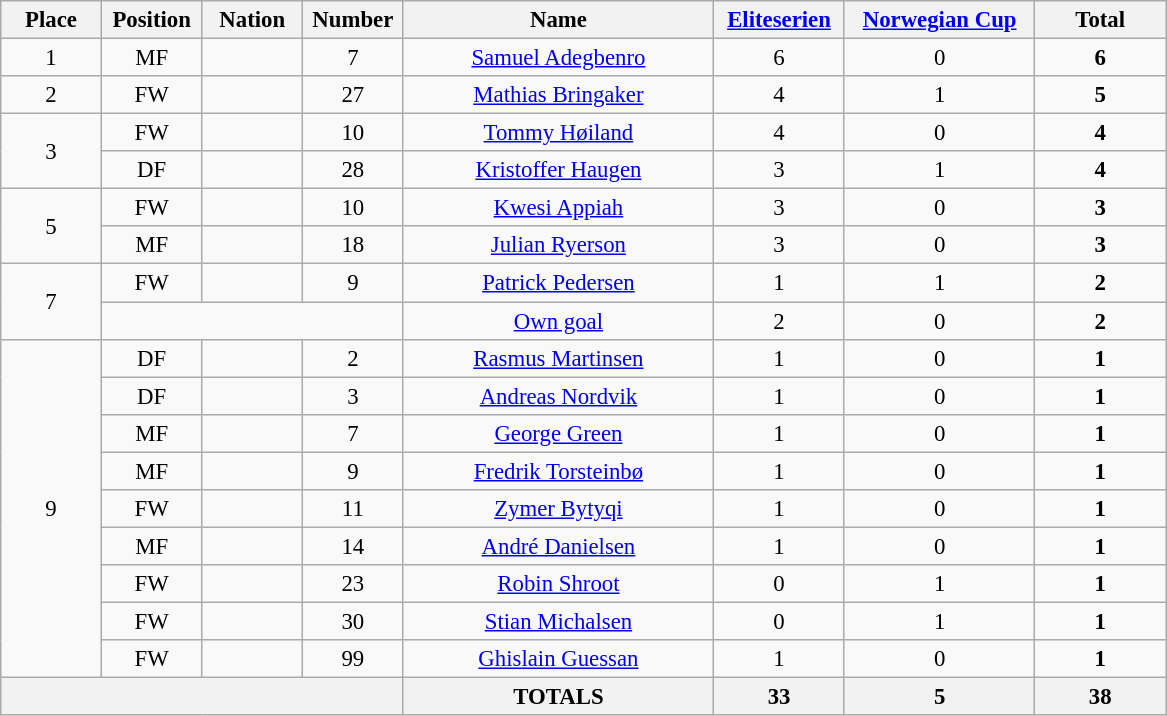<table class="wikitable" style="font-size: 95%; text-align: center;">
<tr>
<th width=60>Place</th>
<th width=60>Position</th>
<th width=60>Nation</th>
<th width=60>Number</th>
<th width=200>Name</th>
<th width=80><a href='#'>Eliteserien</a></th>
<th width=120><a href='#'>Norwegian Cup</a></th>
<th width=80><strong>Total</strong></th>
</tr>
<tr>
<td rowspan="1">1</td>
<td>MF</td>
<td></td>
<td>7</td>
<td><a href='#'>Samuel Adegbenro</a></td>
<td>6</td>
<td>0</td>
<td><strong>6</strong></td>
</tr>
<tr>
<td rowspan="1">2</td>
<td>FW</td>
<td></td>
<td>27</td>
<td><a href='#'>Mathias Bringaker</a></td>
<td>4</td>
<td>1</td>
<td><strong>5</strong></td>
</tr>
<tr>
<td rowspan="2">3</td>
<td>FW</td>
<td></td>
<td>10</td>
<td><a href='#'>Tommy Høiland</a></td>
<td>4</td>
<td>0</td>
<td><strong>4</strong></td>
</tr>
<tr>
<td>DF</td>
<td></td>
<td>28</td>
<td><a href='#'>Kristoffer Haugen</a></td>
<td>3</td>
<td>1</td>
<td><strong>4</strong></td>
</tr>
<tr>
<td rowspan="2">5</td>
<td>FW</td>
<td></td>
<td>10</td>
<td><a href='#'>Kwesi Appiah</a></td>
<td>3</td>
<td>0</td>
<td><strong>3</strong></td>
</tr>
<tr>
<td>MF</td>
<td></td>
<td>18</td>
<td><a href='#'>Julian Ryerson</a></td>
<td>3</td>
<td>0</td>
<td><strong>3</strong></td>
</tr>
<tr>
<td rowspan="2">7</td>
<td>FW</td>
<td></td>
<td>9</td>
<td><a href='#'>Patrick Pedersen</a></td>
<td>1</td>
<td>1</td>
<td><strong>2</strong></td>
</tr>
<tr>
<td colspan="3"></td>
<td><a href='#'>Own goal</a></td>
<td>2</td>
<td>0</td>
<td><strong>2</strong></td>
</tr>
<tr>
<td rowspan="9">9</td>
<td>DF</td>
<td></td>
<td>2</td>
<td><a href='#'>Rasmus Martinsen</a></td>
<td>1</td>
<td>0</td>
<td><strong>1</strong></td>
</tr>
<tr>
<td>DF</td>
<td></td>
<td>3</td>
<td><a href='#'>Andreas Nordvik</a></td>
<td>1</td>
<td>0</td>
<td><strong>1</strong></td>
</tr>
<tr>
<td>MF</td>
<td></td>
<td>7</td>
<td><a href='#'>George Green</a></td>
<td>1</td>
<td>0</td>
<td><strong>1</strong></td>
</tr>
<tr>
<td>MF</td>
<td></td>
<td>9</td>
<td><a href='#'>Fredrik Torsteinbø</a></td>
<td>1</td>
<td>0</td>
<td><strong>1</strong></td>
</tr>
<tr>
<td>FW</td>
<td></td>
<td>11</td>
<td><a href='#'>Zymer Bytyqi</a></td>
<td>1</td>
<td>0</td>
<td><strong>1</strong></td>
</tr>
<tr>
<td>MF</td>
<td></td>
<td>14</td>
<td><a href='#'>André Danielsen</a></td>
<td>1</td>
<td>0</td>
<td><strong>1</strong></td>
</tr>
<tr>
<td>FW</td>
<td></td>
<td>23</td>
<td><a href='#'>Robin Shroot</a></td>
<td>0</td>
<td>1</td>
<td><strong>1</strong></td>
</tr>
<tr>
<td>FW</td>
<td></td>
<td>30</td>
<td><a href='#'>Stian Michalsen</a></td>
<td>0</td>
<td>1</td>
<td><strong>1</strong></td>
</tr>
<tr>
<td>FW</td>
<td></td>
<td>99</td>
<td><a href='#'>Ghislain Guessan</a></td>
<td>1</td>
<td>0</td>
<td><strong>1</strong></td>
</tr>
<tr>
<th colspan="4"></th>
<th><strong>TOTALS</strong></th>
<th><strong>33</strong></th>
<th><strong>5</strong></th>
<th><strong>38</strong></th>
</tr>
</table>
